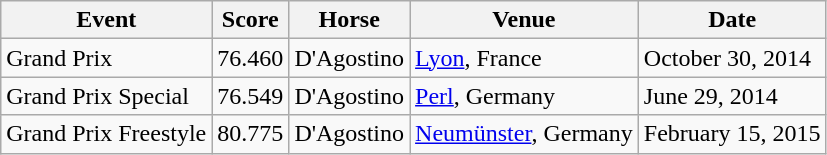<table class="wikitable">
<tr>
<th>Event</th>
<th>Score</th>
<th>Horse</th>
<th>Venue</th>
<th>Date</th>
</tr>
<tr>
<td>Grand Prix</td>
<td>76.460</td>
<td>D'Agostino</td>
<td><a href='#'>Lyon</a>, France</td>
<td>October 30, 2014</td>
</tr>
<tr>
<td>Grand Prix Special</td>
<td>76.549</td>
<td>D'Agostino</td>
<td><a href='#'>Perl</a>, Germany</td>
<td>June 29, 2014</td>
</tr>
<tr>
<td>Grand Prix Freestyle</td>
<td>80.775</td>
<td>D'Agostino</td>
<td><a href='#'>Neumünster</a>, Germany</td>
<td>February 15, 2015</td>
</tr>
</table>
